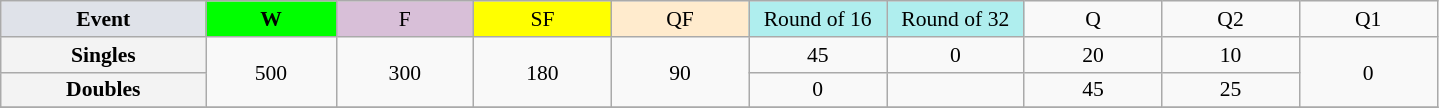<table class=wikitable style=font-size:90%;text-align:center>
<tr>
<td style="width:130px; background:#dfe2e9;"><strong>Event</strong></td>
<td style="width:80px; background:lime;"><strong>W</strong></td>
<td style="width:85px; background:thistle;">F</td>
<td style="width:85px; background:#ff0;">SF</td>
<td style="width:85px; background:#ffebcd;">QF</td>
<td style="width:85px; background:#afeeee;">Round of 16</td>
<td style="width:85px; background:#afeeee;">Round of 32</td>
<td width=85>Q</td>
<td width=85>Q2</td>
<td width=85>Q1</td>
</tr>
<tr>
<th style="background:#f3f3f3;">Singles</th>
<td rowspan=2>500</td>
<td rowspan=2>300</td>
<td rowspan=2>180</td>
<td rowspan=2>90</td>
<td>45</td>
<td>0</td>
<td>20</td>
<td>10</td>
<td rowspan=2>0</td>
</tr>
<tr>
<th style="background:#f3f3f3;">Doubles</th>
<td>0</td>
<td></td>
<td>45</td>
<td>25</td>
</tr>
<tr>
</tr>
</table>
